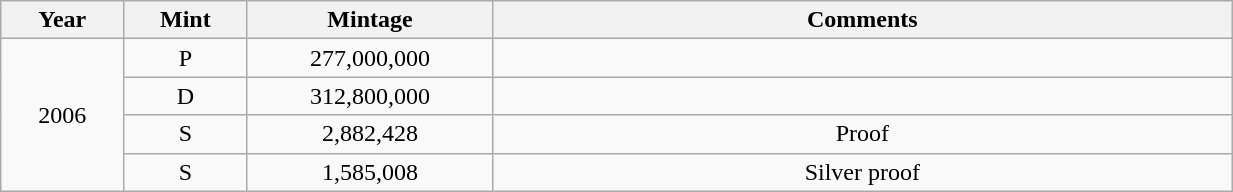<table class="wikitable sortable" style="min-width:65%; text-align:center;">
<tr>
<th width="10%">Year</th>
<th width="10%">Mint</th>
<th width="20%">Mintage</th>
<th width="60%">Comments</th>
</tr>
<tr>
<td rowspan="4">2006</td>
<td>P</td>
<td>277,000,000</td>
<td></td>
</tr>
<tr>
<td>D</td>
<td>312,800,000</td>
<td></td>
</tr>
<tr>
<td>S</td>
<td>2,882,428</td>
<td>Proof</td>
</tr>
<tr>
<td>S</td>
<td>1,585,008</td>
<td>Silver proof</td>
</tr>
</table>
